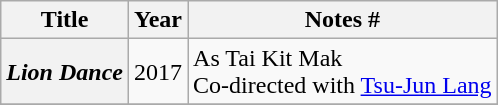<table class="wikitable plainrowheaders sortable">
<tr>
<th scope="col">Title</th>
<th scope="col">Year</th>
<th scope="col" class="unsortable">Notes #</th>
</tr>
<tr>
<th scope="row"><em>Lion Dance</em></th>
<td>2017</td>
<td>As Tai Kit Mak<br>Co-directed with <a href='#'>Tsu-Jun Lang</a></td>
</tr>
<tr>
</tr>
</table>
